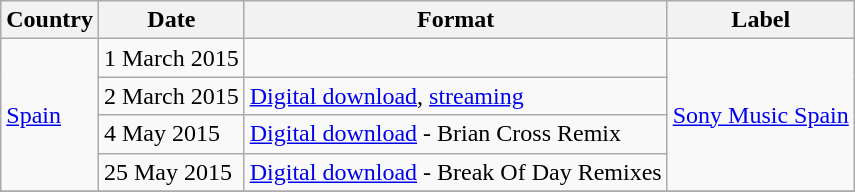<table class="wikitable plainrowheaders">
<tr>
<th scope="col">Country</th>
<th scope="col">Date</th>
<th scope="col">Format</th>
<th scope="col">Label</th>
</tr>
<tr>
<td rowspan=4><a href='#'>Spain</a></td>
<td>1 March 2015</td>
<td></td>
<td rowspan=4><a href='#'>Sony Music Spain</a></td>
</tr>
<tr>
<td>2 March 2015</td>
<td><a href='#'>Digital download</a>, <a href='#'>streaming</a></td>
</tr>
<tr>
<td>4 May 2015</td>
<td><a href='#'>Digital download</a> - Brian Cross Remix</td>
</tr>
<tr>
<td>25 May 2015</td>
<td><a href='#'>Digital download</a> - Break Of Day Remixes</td>
</tr>
<tr>
</tr>
</table>
